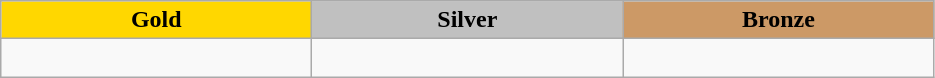<table class="wikitable" style="text-align:left">
<tr align="center">
<td width=200 bgcolor=gold><strong>Gold</strong></td>
<td width=200 bgcolor=silver><strong>Silver</strong></td>
<td width=200 bgcolor=CC9966><strong>Bronze</strong></td>
</tr>
<tr>
<td></td>
<td></td>
<td><br></td>
</tr>
</table>
